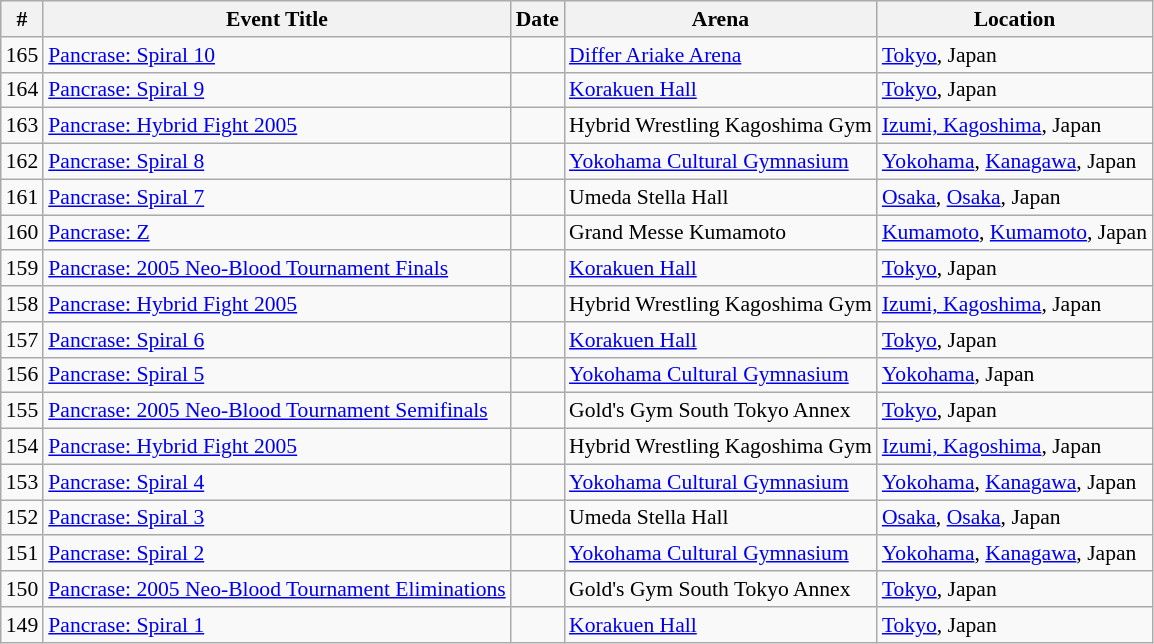<table class="sortable wikitable succession-box" style="font-size:90%;">
<tr>
<th scope="col">#</th>
<th scope="col">Event Title</th>
<th scope="col">Date</th>
<th scope="col">Arena</th>
<th scope="col">Location</th>
</tr>
<tr>
<td align=center>165</td>
<td><a href='#'>Pancrase: Spiral 10</a></td>
<td></td>
<td><a href='#'>Differ Ariake Arena</a></td>
<td><a href='#'>Tokyo</a>, Japan</td>
</tr>
<tr>
<td align=center>164</td>
<td><a href='#'>Pancrase: Spiral 9</a></td>
<td></td>
<td><a href='#'>Korakuen Hall</a></td>
<td><a href='#'>Tokyo</a>, Japan</td>
</tr>
<tr>
<td align=center>163</td>
<td><a href='#'>Pancrase: Hybrid Fight 2005</a></td>
<td></td>
<td>Hybrid Wrestling Kagoshima Gym</td>
<td><a href='#'>Izumi, Kagoshima</a>, Japan</td>
</tr>
<tr>
<td align=center>162</td>
<td><a href='#'>Pancrase: Spiral 8</a></td>
<td></td>
<td><a href='#'>Yokohama Cultural Gymnasium</a></td>
<td><a href='#'>Yokohama</a>, <a href='#'>Kanagawa</a>, Japan</td>
</tr>
<tr>
<td align=center>161</td>
<td><a href='#'>Pancrase: Spiral 7</a></td>
<td></td>
<td>Umeda Stella Hall</td>
<td><a href='#'>Osaka</a>, <a href='#'>Osaka</a>, Japan</td>
</tr>
<tr>
<td align=center>160</td>
<td><a href='#'>Pancrase: Z</a></td>
<td></td>
<td>Grand Messe Kumamoto</td>
<td><a href='#'>Kumamoto</a>, <a href='#'>Kumamoto</a>, Japan</td>
</tr>
<tr>
<td align=center>159</td>
<td><a href='#'>Pancrase: 2005 Neo-Blood Tournament Finals</a></td>
<td></td>
<td><a href='#'>Korakuen Hall</a></td>
<td><a href='#'>Tokyo</a>, Japan</td>
</tr>
<tr>
<td align=center>158</td>
<td><a href='#'>Pancrase: Hybrid Fight 2005</a></td>
<td></td>
<td>Hybrid Wrestling Kagoshima Gym</td>
<td><a href='#'>Izumi, Kagoshima</a>, Japan</td>
</tr>
<tr>
<td align=center>157</td>
<td><a href='#'>Pancrase: Spiral 6</a></td>
<td></td>
<td><a href='#'>Korakuen Hall</a></td>
<td><a href='#'>Tokyo</a>, Japan</td>
</tr>
<tr>
<td align=center>156</td>
<td><a href='#'>Pancrase: Spiral 5</a></td>
<td></td>
<td><a href='#'>Yokohama Cultural Gymnasium</a></td>
<td><a href='#'>Yokohama</a>, Japan</td>
</tr>
<tr>
<td align=center>155</td>
<td><a href='#'>Pancrase: 2005 Neo-Blood Tournament Semifinals</a></td>
<td></td>
<td>Gold's Gym South Tokyo Annex</td>
<td><a href='#'>Tokyo</a>, Japan</td>
</tr>
<tr>
<td align=center>154</td>
<td><a href='#'>Pancrase: Hybrid Fight 2005</a></td>
<td></td>
<td>Hybrid Wrestling Kagoshima Gym</td>
<td><a href='#'>Izumi, Kagoshima</a>, Japan</td>
</tr>
<tr>
<td align=center>153</td>
<td><a href='#'>Pancrase: Spiral 4</a></td>
<td></td>
<td><a href='#'>Yokohama Cultural Gymnasium</a></td>
<td><a href='#'>Yokohama</a>, <a href='#'>Kanagawa</a>, Japan</td>
</tr>
<tr>
<td align=center>152</td>
<td><a href='#'>Pancrase: Spiral 3</a></td>
<td></td>
<td>Umeda Stella Hall</td>
<td><a href='#'>Osaka</a>, <a href='#'>Osaka</a>, Japan</td>
</tr>
<tr>
<td align=center>151</td>
<td><a href='#'>Pancrase: Spiral 2</a></td>
<td></td>
<td><a href='#'>Yokohama Cultural Gymnasium</a></td>
<td><a href='#'>Yokohama</a>, <a href='#'>Kanagawa</a>, Japan</td>
</tr>
<tr>
<td align=center>150</td>
<td><a href='#'>Pancrase: 2005 Neo-Blood Tournament Eliminations</a></td>
<td></td>
<td>Gold's Gym South Tokyo Annex</td>
<td><a href='#'>Tokyo</a>, Japan</td>
</tr>
<tr>
<td align=center>149</td>
<td><a href='#'>Pancrase: Spiral 1</a></td>
<td></td>
<td><a href='#'>Korakuen Hall</a></td>
<td><a href='#'>Tokyo</a>, Japan</td>
</tr>
</table>
